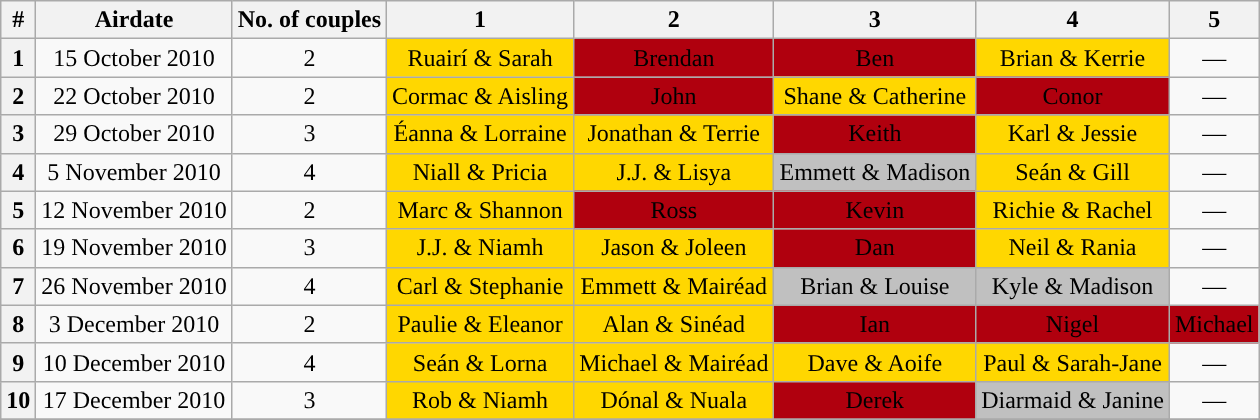<table class="wikitable" style="text-align:center">
<tr>
<th>#</th>
<th>Airdate</th>
<th>No. of couples</th>
<th>1</th>
<th>2</th>
<th>3</th>
<th>4</th>
<th>5</th>
</tr>
<tr>
<th>1</th>
<td>15 October 2010</td>
<td>2</td>
<td bgcolor="gold">Ruairí & Sarah</td>
<td bgcolor="bronze">Brendan</td>
<td bgcolor="bronze">Ben</td>
<td bgcolor="gold">Brian & Kerrie</td>
<td>—</td>
</tr>
<tr>
<th>2</th>
<td>22 October 2010</td>
<td>2</td>
<td bgcolor="gold">Cormac & Aisling</td>
<td bgcolor="bronze">John</td>
<td bgcolor="gold">Shane & Catherine</td>
<td bgcolor="bronze">Conor</td>
<td>—</td>
</tr>
<tr>
<th>3</th>
<td>29 October 2010</td>
<td>3</td>
<td bgcolor="gold">Éanna & Lorraine</td>
<td bgcolor="gold">Jonathan & Terrie</td>
<td bgcolor="bronze">Keith</td>
<td bgcolor="gold">Karl & Jessie</td>
<td>—</td>
</tr>
<tr>
<th>4</th>
<td>5 November 2010</td>
<td>4</td>
<td bgcolor="gold">Niall & Pricia</td>
<td bgcolor="gold">J.J. & Lisya</td>
<td bgcolor="silver">Emmett & Madison</td>
<td bgcolor="gold">Seán & Gill</td>
<td>—</td>
</tr>
<tr>
<th>5</th>
<td>12 November 2010</td>
<td>2</td>
<td bgcolor="gold">Marc & Shannon</td>
<td bgcolor="bronze">Ross</td>
<td bgcolor="bronze">Kevin</td>
<td bgcolor="gold">Richie & Rachel</td>
<td>—</td>
</tr>
<tr>
<th>6</th>
<td>19 November 2010</td>
<td>3</td>
<td bgcolor="gold">J.J. & Niamh</td>
<td bgcolor="gold">Jason & Joleen</td>
<td bgcolor="bronze">Dan</td>
<td bgcolor="gold">Neil & Rania</td>
<td>—</td>
</tr>
<tr>
<th>7</th>
<td>26 November 2010</td>
<td>4</td>
<td bgcolor="gold">Carl & Stephanie</td>
<td bgcolor="gold">Emmett & Mairéad</td>
<td bgcolor="silver">Brian & Louise</td>
<td bgcolor="silver">Kyle & Madison</td>
<td>—</td>
</tr>
<tr>
<th>8</th>
<td>3 December 2010</td>
<td>2</td>
<td bgcolor="gold">Paulie & Eleanor</td>
<td bgcolor="gold">Alan & Sinéad</td>
<td bgcolor="bronze">Ian</td>
<td bgcolor="bronze">Nigel</td>
<td bgcolor="bronze">Michael</td>
</tr>
<tr>
<th>9</th>
<td>10 December 2010</td>
<td>4</td>
<td bgcolor="gold">Seán & Lorna</td>
<td bgcolor="gold">Michael & Mairéad</td>
<td bgcolor="gold">Dave & Aoife</td>
<td bgcolor="gold">Paul & Sarah-Jane</td>
<td>—</td>
</tr>
<tr>
<th>10</th>
<td>17 December 2010</td>
<td>3</td>
<td bgcolor="gold">Rob & Niamh</td>
<td bgcolor="gold">Dónal & Nuala</td>
<td bgcolor="bronze">Derek</td>
<td bgcolor="silver">Diarmaid & Janine</td>
<td>—</td>
</tr>
<tr>
</tr>
</table>
